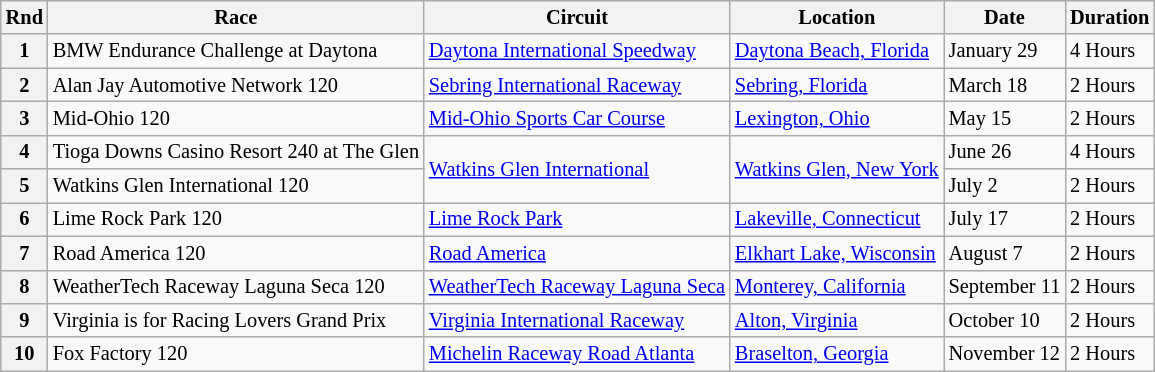<table class="wikitable" style="font-size: 85%;">
<tr>
<th>Rnd</th>
<th>Race</th>
<th>Circuit</th>
<th>Location</th>
<th>Date</th>
<th>Duration</th>
</tr>
<tr>
<th>1</th>
<td>BMW Endurance Challenge at Daytona</td>
<td> <a href='#'>Daytona International Speedway</a></td>
<td><a href='#'>Daytona Beach, Florida</a></td>
<td>January 29</td>
<td>4 Hours</td>
</tr>
<tr>
<th>2</th>
<td>Alan Jay Automotive Network 120</td>
<td> <a href='#'>Sebring International Raceway</a></td>
<td><a href='#'>Sebring, Florida</a></td>
<td>March 18</td>
<td>2 Hours</td>
</tr>
<tr>
<th>3</th>
<td>Mid-Ohio 120</td>
<td> <a href='#'>Mid-Ohio Sports Car Course</a></td>
<td><a href='#'>Lexington, Ohio</a></td>
<td>May 15</td>
<td>2 Hours</td>
</tr>
<tr>
<th>4</th>
<td>Tioga Downs Casino Resort 240 at The Glen</td>
<td rowspan="2"> <a href='#'>Watkins Glen International</a></td>
<td rowspan="2"><a href='#'>Watkins Glen, New York</a></td>
<td>June 26</td>
<td>4 Hours</td>
</tr>
<tr>
<th>5</th>
<td>Watkins Glen International 120</td>
<td>July 2</td>
<td>2 Hours</td>
</tr>
<tr>
<th>6</th>
<td>Lime Rock Park 120</td>
<td> <a href='#'>Lime Rock Park</a></td>
<td><a href='#'>Lakeville, Connecticut</a></td>
<td>July 17</td>
<td>2 Hours</td>
</tr>
<tr>
<th>7</th>
<td>Road America 120</td>
<td> <a href='#'>Road America</a></td>
<td><a href='#'>Elkhart Lake, Wisconsin</a></td>
<td>August 7</td>
<td>2 Hours</td>
</tr>
<tr>
<th>8</th>
<td>WeatherTech Raceway Laguna Seca 120</td>
<td> <a href='#'>WeatherTech Raceway Laguna Seca</a></td>
<td><a href='#'>Monterey, California</a></td>
<td>September 11</td>
<td>2 Hours</td>
</tr>
<tr>
<th>9</th>
<td>Virginia is for Racing Lovers Grand Prix</td>
<td> <a href='#'>Virginia International Raceway</a></td>
<td><a href='#'>Alton, Virginia</a></td>
<td>October 10</td>
<td>2 Hours</td>
</tr>
<tr>
<th>10</th>
<td>Fox Factory 120</td>
<td> <a href='#'>Michelin Raceway Road Atlanta</a></td>
<td><a href='#'>Braselton, Georgia</a></td>
<td>November 12</td>
<td>2 Hours</td>
</tr>
</table>
